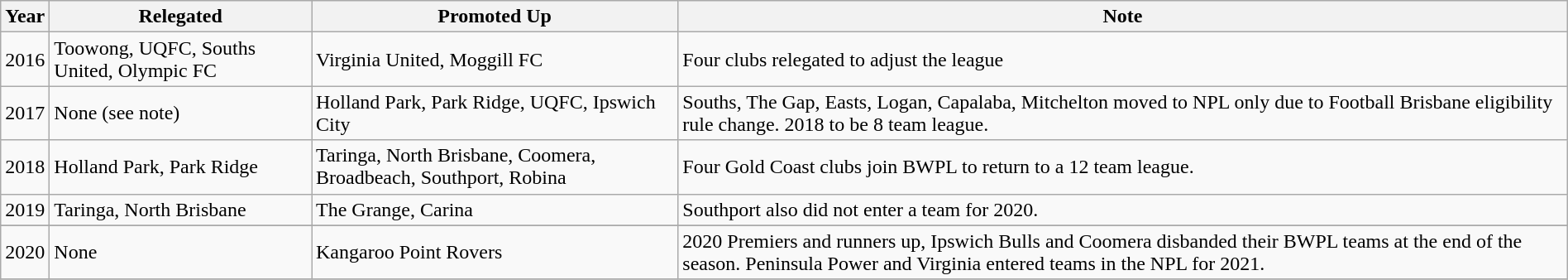<table class="wikitable" style="margin:auto;">
<tr>
<th>Year</th>
<th>Relegated</th>
<th>Promoted Up</th>
<th>Note</th>
</tr>
<tr>
<td>2016</td>
<td>Toowong, UQFC, Souths United, Olympic FC</td>
<td>Virginia United, Moggill FC</td>
<td>Four clubs relegated to adjust the league</td>
</tr>
<tr>
<td>2017</td>
<td>None (see note)</td>
<td>Holland Park, Park Ridge, UQFC, Ipswich City</td>
<td>Souths, The Gap, Easts, Logan, Capalaba, Mitchelton moved to NPL only due to Football Brisbane eligibility rule change. 2018 to be 8 team league.</td>
</tr>
<tr>
<td>2018</td>
<td>Holland Park, Park Ridge</td>
<td>Taringa, North Brisbane, Coomera, Broadbeach, Southport, Robina</td>
<td>Four Gold Coast clubs join BWPL to return to a 12 team league.</td>
</tr>
<tr>
<td>2019</td>
<td>Taringa, North Brisbane</td>
<td>The Grange, Carina</td>
<td>Southport also did not enter a team for 2020.</td>
</tr>
<tr>
</tr>
<tr>
<td>2020</td>
<td>None</td>
<td>Kangaroo Point Rovers</td>
<td>2020 Premiers and runners up, Ipswich Bulls and Coomera disbanded their BWPL teams at the end of the season. Peninsula Power and Virginia entered teams in the NPL for 2021.</td>
</tr>
<tr>
</tr>
</table>
